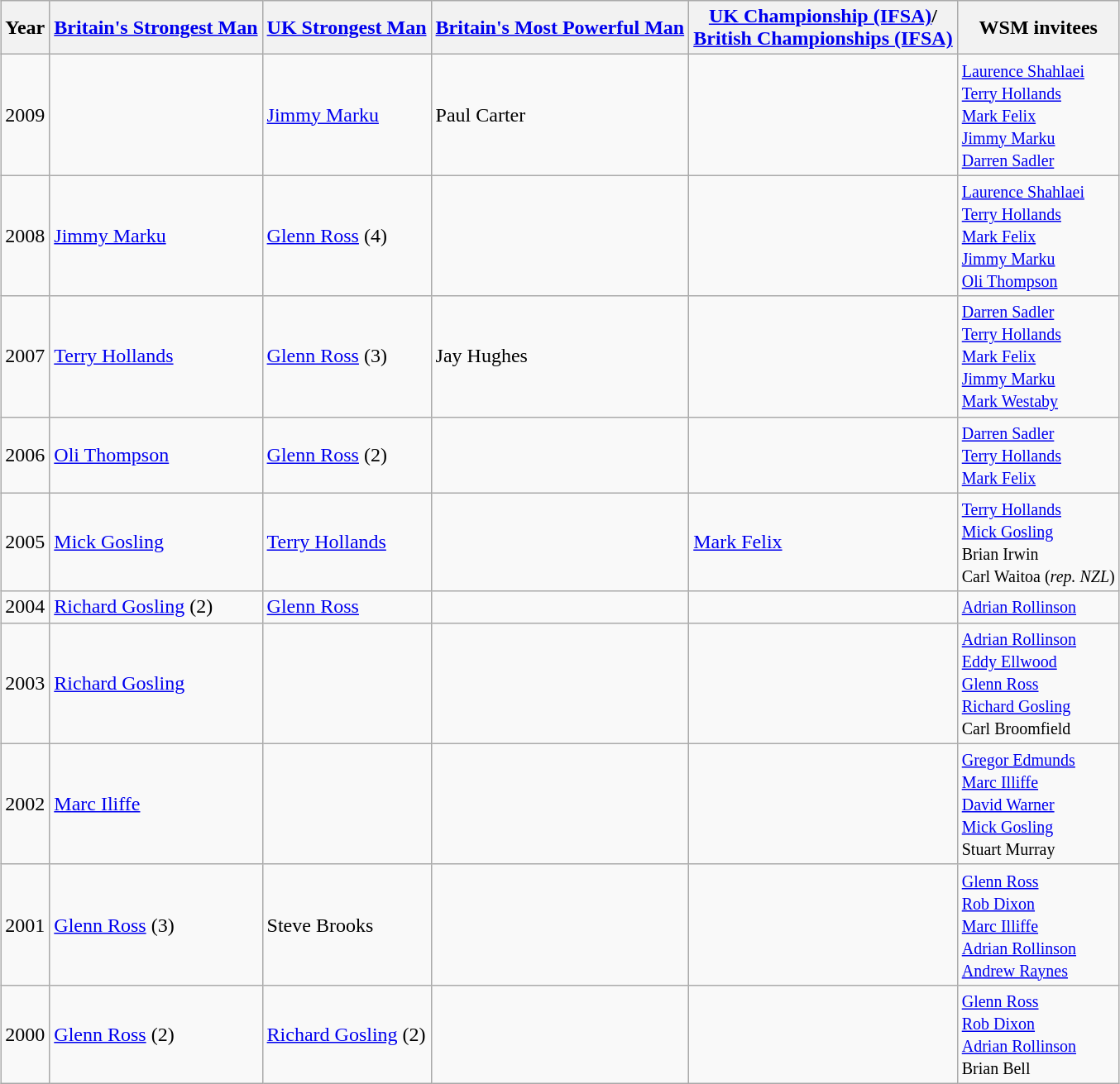<table class="sortable wikitable" style="margin:auto">
<tr>
<th>Year</th>
<th><a href='#'>Britain's Strongest Man</a></th>
<th><a href='#'>UK Strongest Man</a></th>
<th><a href='#'>Britain's Most Powerful Man</a></th>
<th><a href='#'>UK Championship (IFSA)</a>/<br><a href='#'>British Championships (IFSA)</a></th>
<th>WSM invitees</th>
</tr>
<tr>
<td>2009</td>
<td></td>
<td> <a href='#'>Jimmy Marku</a></td>
<td> Paul Carter</td>
<td></td>
<td><small><a href='#'>Laurence Shahlaei</a><br><a href='#'>Terry Hollands</a><br><a href='#'>Mark Felix</a><br><a href='#'>Jimmy Marku</a><br><a href='#'>Darren Sadler</a></small></td>
</tr>
<tr>
<td>2008</td>
<td> <a href='#'>Jimmy Marku</a></td>
<td> <a href='#'>Glenn Ross</a> (4)</td>
<td></td>
<td></td>
<td><small><a href='#'>Laurence Shahlaei</a><br><a href='#'>Terry Hollands</a><br><a href='#'>Mark Felix</a><br><a href='#'>Jimmy Marku</a><br><a href='#'>Oli Thompson</a></small></td>
</tr>
<tr>
<td>2007</td>
<td> <a href='#'>Terry Hollands</a></td>
<td> <a href='#'>Glenn Ross</a> (3)</td>
<td> Jay Hughes</td>
<td></td>
<td><small><a href='#'>Darren Sadler</a><br><a href='#'>Terry Hollands</a><br><a href='#'>Mark Felix</a><br><a href='#'>Jimmy Marku</a><br><a href='#'>Mark Westaby</a></small></td>
</tr>
<tr>
<td>2006</td>
<td> <a href='#'>Oli Thompson</a></td>
<td> <a href='#'>Glenn Ross</a> (2)</td>
<td></td>
<td></td>
<td><small><a href='#'>Darren Sadler</a><br><a href='#'>Terry Hollands</a><br><a href='#'>Mark Felix</a></small></td>
</tr>
<tr>
<td>2005</td>
<td> <a href='#'>Mick Gosling</a></td>
<td> <a href='#'>Terry Hollands</a></td>
<td></td>
<td> <a href='#'>Mark Felix</a></td>
<td><small><a href='#'>Terry Hollands</a><br><a href='#'>Mick Gosling</a><br>Brian Irwin<br>Carl Waitoa (<em>rep. NZL</em>)</small></td>
</tr>
<tr>
<td>2004</td>
<td> <a href='#'>Richard Gosling</a> (2)</td>
<td> <a href='#'>Glenn Ross</a></td>
<td></td>
<td></td>
<td><small><a href='#'>Adrian Rollinson</a></small></td>
</tr>
<tr>
<td>2003</td>
<td> <a href='#'>Richard Gosling</a></td>
<td></td>
<td></td>
<td></td>
<td><small><a href='#'>Adrian Rollinson</a><br><a href='#'>Eddy Ellwood</a><br><a href='#'>Glenn Ross</a><br><a href='#'>Richard Gosling</a><br>Carl Broomfield</small></td>
</tr>
<tr>
<td>2002</td>
<td> <a href='#'>Marc Iliffe</a></td>
<td></td>
<td></td>
<td></td>
<td><small><a href='#'>Gregor Edmunds</a><br><a href='#'>Marc Illiffe</a><br><a href='#'>David Warner</a><br><a href='#'>Mick Gosling</a><br>Stuart Murray</small></td>
</tr>
<tr>
<td>2001</td>
<td> <a href='#'>Glenn Ross</a> (3)</td>
<td> Steve Brooks</td>
<td></td>
<td></td>
<td><small><a href='#'>Glenn Ross</a><br><a href='#'>Rob Dixon</a><br><a href='#'>Marc Illiffe</a><br><a href='#'>Adrian Rollinson</a><br><a href='#'>Andrew Raynes</a></small></td>
</tr>
<tr>
<td>2000</td>
<td> <a href='#'>Glenn Ross</a> (2)</td>
<td> <a href='#'>Richard Gosling</a> (2)</td>
<td></td>
<td></td>
<td><small><a href='#'>Glenn Ross</a><br><a href='#'>Rob Dixon</a><br><a href='#'>Adrian Rollinson</a><br>Brian Bell</small></td>
</tr>
</table>
